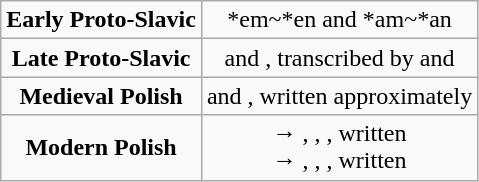<table class="wikitable">
<tr>
<td align="center"><strong>Early Proto-Slavic</strong></td>
<td align="center">*em~*en and *am~*an</td>
</tr>
<tr>
<td align="center"><strong>Late Proto-Slavic</strong></td>
<td align="center"> and , transcribed by  and </td>
</tr>
<tr>
<td align="center"><strong>Medieval Polish</strong></td>
<td align="center"> and , written approximately </td>
</tr>
<tr>
<td align="center"><strong>Modern Polish</strong></td>
<td align="center"> → , , , written <br> → , , , written </td>
</tr>
</table>
